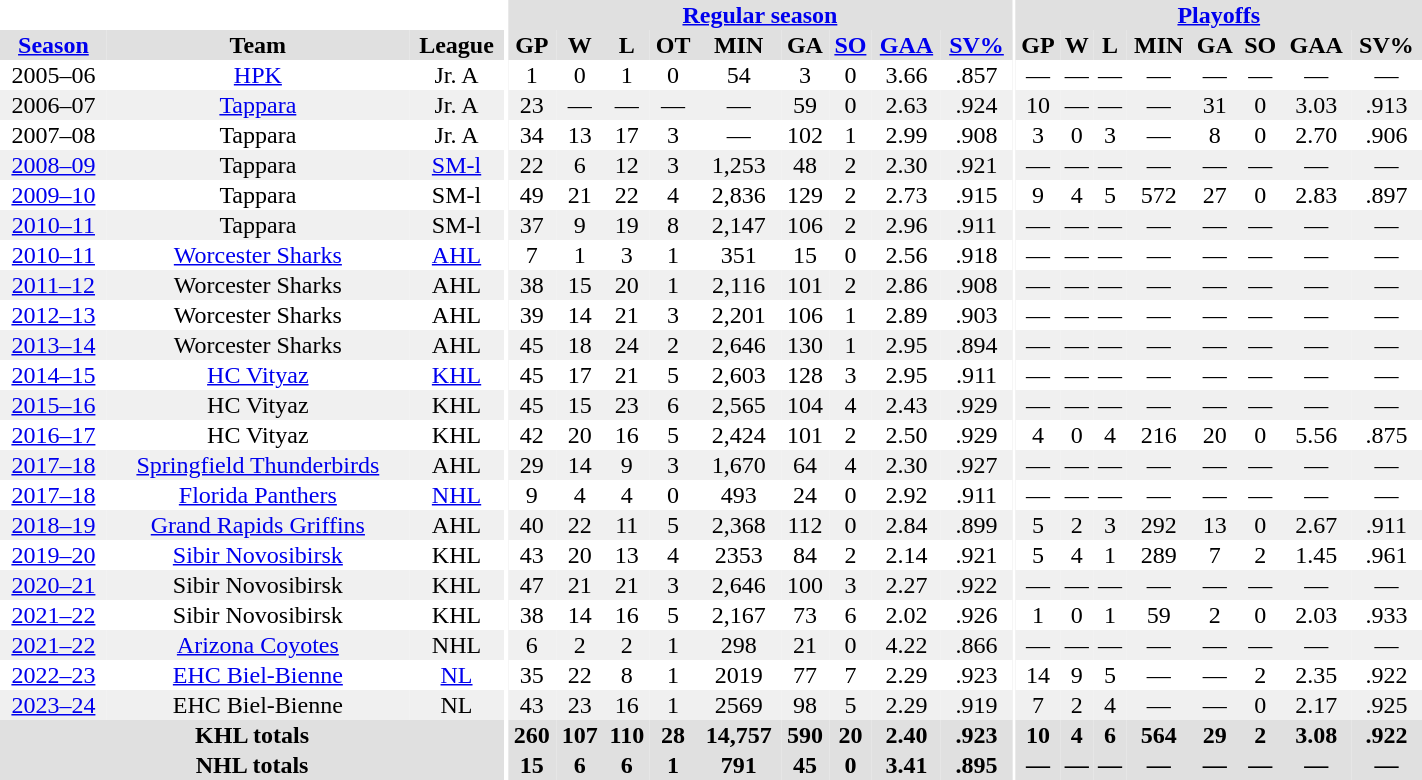<table border="0" cellpadding="1" cellspacing="0" style="text-align:center; width:75%">
<tr bgcolor="#e0e0e0">
<th colspan="3" bgcolor="#ffffff"></th>
<th rowspan="99" bgcolor="#ffffff"></th>
<th colspan="9" bgcolor="#e0e0e0"><a href='#'>Regular season</a></th>
<th rowspan="99" bgcolor="#ffffff"></th>
<th colspan="8" bgcolor="#e0e0e0"><a href='#'>Playoffs</a></th>
</tr>
<tr bgcolor="#e0e0e0">
<th><a href='#'>Season</a></th>
<th>Team</th>
<th>League</th>
<th>GP</th>
<th>W</th>
<th>L</th>
<th>OT</th>
<th>MIN</th>
<th>GA</th>
<th><a href='#'>SO</a></th>
<th><a href='#'>GAA</a></th>
<th><a href='#'>SV%</a></th>
<th>GP</th>
<th>W</th>
<th>L</th>
<th>MIN</th>
<th>GA</th>
<th>SO</th>
<th>GAA</th>
<th>SV%</th>
</tr>
<tr>
<td>2005–06</td>
<td><a href='#'>HPK</a></td>
<td>Jr. A</td>
<td>1</td>
<td>0</td>
<td>1</td>
<td>0</td>
<td>54</td>
<td>3</td>
<td>0</td>
<td>3.66</td>
<td>.857</td>
<td>—</td>
<td>—</td>
<td>—</td>
<td>—</td>
<td>—</td>
<td>—</td>
<td>—</td>
<td>—</td>
</tr>
<tr bgcolor="#f0f0f0">
<td>2006–07</td>
<td><a href='#'>Tappara</a></td>
<td>Jr. A</td>
<td>23</td>
<td>—</td>
<td>—</td>
<td>—</td>
<td>—</td>
<td>59</td>
<td>0</td>
<td>2.63</td>
<td>.924</td>
<td>10</td>
<td>—</td>
<td>—</td>
<td>—</td>
<td>31</td>
<td>0</td>
<td>3.03</td>
<td>.913</td>
</tr>
<tr>
<td>2007–08</td>
<td>Tappara</td>
<td>Jr. A</td>
<td>34</td>
<td>13</td>
<td>17</td>
<td>3</td>
<td>—</td>
<td>102</td>
<td>1</td>
<td>2.99</td>
<td>.908</td>
<td>3</td>
<td>0</td>
<td>3</td>
<td>—</td>
<td>8</td>
<td>0</td>
<td>2.70</td>
<td>.906</td>
</tr>
<tr bgcolor="#f0f0f0">
<td><a href='#'>2008–09</a></td>
<td>Tappara</td>
<td><a href='#'>SM-l</a></td>
<td>22</td>
<td>6</td>
<td>12</td>
<td>3</td>
<td>1,253</td>
<td>48</td>
<td>2</td>
<td>2.30</td>
<td>.921</td>
<td>—</td>
<td>—</td>
<td>—</td>
<td>—</td>
<td>—</td>
<td>—</td>
<td>—</td>
<td>—</td>
</tr>
<tr>
<td><a href='#'>2009–10</a></td>
<td>Tappara</td>
<td>SM-l</td>
<td>49</td>
<td>21</td>
<td>22</td>
<td>4</td>
<td>2,836</td>
<td>129</td>
<td>2</td>
<td>2.73</td>
<td>.915</td>
<td>9</td>
<td>4</td>
<td>5</td>
<td>572</td>
<td>27</td>
<td>0</td>
<td>2.83</td>
<td>.897</td>
</tr>
<tr bgcolor="#f0f0f0">
<td><a href='#'>2010–11</a></td>
<td>Tappara</td>
<td>SM-l</td>
<td>37</td>
<td>9</td>
<td>19</td>
<td>8</td>
<td>2,147</td>
<td>106</td>
<td>2</td>
<td>2.96</td>
<td>.911</td>
<td>—</td>
<td>—</td>
<td>—</td>
<td>—</td>
<td>—</td>
<td>—</td>
<td>—</td>
<td>—</td>
</tr>
<tr>
<td><a href='#'>2010–11</a></td>
<td><a href='#'>Worcester Sharks</a></td>
<td><a href='#'>AHL</a></td>
<td>7</td>
<td>1</td>
<td>3</td>
<td>1</td>
<td>351</td>
<td>15</td>
<td>0</td>
<td>2.56</td>
<td>.918</td>
<td>—</td>
<td>—</td>
<td>—</td>
<td>—</td>
<td>—</td>
<td>—</td>
<td>—</td>
<td>—</td>
</tr>
<tr bgcolor="#f0f0f0">
<td><a href='#'>2011–12</a></td>
<td>Worcester Sharks</td>
<td>AHL</td>
<td>38</td>
<td>15</td>
<td>20</td>
<td>1</td>
<td>2,116</td>
<td>101</td>
<td>2</td>
<td>2.86</td>
<td>.908</td>
<td>—</td>
<td>—</td>
<td>—</td>
<td>—</td>
<td>—</td>
<td>—</td>
<td>—</td>
<td>—</td>
</tr>
<tr>
<td><a href='#'>2012–13</a></td>
<td>Worcester Sharks</td>
<td>AHL</td>
<td>39</td>
<td>14</td>
<td>21</td>
<td>3</td>
<td>2,201</td>
<td>106</td>
<td>1</td>
<td>2.89</td>
<td>.903</td>
<td>—</td>
<td>—</td>
<td>—</td>
<td>—</td>
<td>—</td>
<td>—</td>
<td>—</td>
<td>—</td>
</tr>
<tr bgcolor="#f0f0f0">
<td><a href='#'>2013–14</a></td>
<td>Worcester Sharks</td>
<td>AHL</td>
<td>45</td>
<td>18</td>
<td>24</td>
<td>2</td>
<td>2,646</td>
<td>130</td>
<td>1</td>
<td>2.95</td>
<td>.894</td>
<td>—</td>
<td>—</td>
<td>—</td>
<td>—</td>
<td>—</td>
<td>—</td>
<td>—</td>
<td>—</td>
</tr>
<tr>
<td><a href='#'>2014–15</a></td>
<td><a href='#'>HC Vityaz</a></td>
<td><a href='#'>KHL</a></td>
<td>45</td>
<td>17</td>
<td>21</td>
<td>5</td>
<td>2,603</td>
<td>128</td>
<td>3</td>
<td>2.95</td>
<td>.911</td>
<td>—</td>
<td>—</td>
<td>—</td>
<td>—</td>
<td>—</td>
<td>—</td>
<td>—</td>
<td>—</td>
</tr>
<tr bgcolor="#f0f0f0">
<td><a href='#'>2015–16</a></td>
<td>HC Vityaz</td>
<td>KHL</td>
<td>45</td>
<td>15</td>
<td>23</td>
<td>6</td>
<td>2,565</td>
<td>104</td>
<td>4</td>
<td>2.43</td>
<td>.929</td>
<td>—</td>
<td>—</td>
<td>—</td>
<td>—</td>
<td>—</td>
<td>—</td>
<td>—</td>
<td>—</td>
</tr>
<tr>
<td><a href='#'>2016–17</a></td>
<td>HC Vityaz</td>
<td>KHL</td>
<td>42</td>
<td>20</td>
<td>16</td>
<td>5</td>
<td>2,424</td>
<td>101</td>
<td>2</td>
<td>2.50</td>
<td>.929</td>
<td>4</td>
<td>0</td>
<td>4</td>
<td>216</td>
<td>20</td>
<td>0</td>
<td>5.56</td>
<td>.875</td>
</tr>
<tr bgcolor="#f0f0f0">
<td><a href='#'>2017–18</a></td>
<td><a href='#'>Springfield Thunderbirds</a></td>
<td>AHL</td>
<td>29</td>
<td>14</td>
<td>9</td>
<td>3</td>
<td>1,670</td>
<td>64</td>
<td>4</td>
<td>2.30</td>
<td>.927</td>
<td>—</td>
<td>—</td>
<td>—</td>
<td>—</td>
<td>—</td>
<td>—</td>
<td>—</td>
<td>—</td>
</tr>
<tr>
<td><a href='#'>2017–18</a></td>
<td><a href='#'>Florida Panthers</a></td>
<td><a href='#'>NHL</a></td>
<td>9</td>
<td>4</td>
<td>4</td>
<td>0</td>
<td>493</td>
<td>24</td>
<td>0</td>
<td>2.92</td>
<td>.911</td>
<td>—</td>
<td>—</td>
<td>—</td>
<td>—</td>
<td>—</td>
<td>—</td>
<td>—</td>
<td>—</td>
</tr>
<tr bgcolor="#f0f0f0">
<td><a href='#'>2018–19</a></td>
<td><a href='#'>Grand Rapids Griffins</a></td>
<td>AHL</td>
<td>40</td>
<td>22</td>
<td>11</td>
<td>5</td>
<td>2,368</td>
<td>112</td>
<td>0</td>
<td>2.84</td>
<td>.899</td>
<td>5</td>
<td>2</td>
<td>3</td>
<td>292</td>
<td>13</td>
<td>0</td>
<td>2.67</td>
<td>.911</td>
</tr>
<tr>
<td><a href='#'>2019–20</a></td>
<td><a href='#'>Sibir Novosibirsk</a></td>
<td>KHL</td>
<td>43</td>
<td>20</td>
<td>13</td>
<td>4</td>
<td>2353</td>
<td>84</td>
<td>2</td>
<td>2.14</td>
<td>.921</td>
<td>5</td>
<td>4</td>
<td>1</td>
<td>289</td>
<td>7</td>
<td>2</td>
<td>1.45</td>
<td>.961</td>
</tr>
<tr bgcolor="#f0f0f0">
<td><a href='#'>2020–21</a></td>
<td>Sibir Novosibirsk</td>
<td>KHL</td>
<td>47</td>
<td>21</td>
<td>21</td>
<td>3</td>
<td>2,646</td>
<td>100</td>
<td>3</td>
<td>2.27</td>
<td>.922</td>
<td>—</td>
<td>—</td>
<td>—</td>
<td>—</td>
<td>—</td>
<td>—</td>
<td>—</td>
<td>—</td>
</tr>
<tr>
<td><a href='#'>2021–22</a></td>
<td>Sibir Novosibirsk</td>
<td>KHL</td>
<td>38</td>
<td>14</td>
<td>16</td>
<td>5</td>
<td>2,167</td>
<td>73</td>
<td>6</td>
<td>2.02</td>
<td>.926</td>
<td>1</td>
<td>0</td>
<td>1</td>
<td>59</td>
<td>2</td>
<td>0</td>
<td>2.03</td>
<td>.933</td>
</tr>
<tr bgcolor="#f0f0f0">
<td><a href='#'>2021–22</a></td>
<td><a href='#'>Arizona Coyotes</a></td>
<td>NHL</td>
<td>6</td>
<td>2</td>
<td>2</td>
<td>1</td>
<td>298</td>
<td>21</td>
<td>0</td>
<td>4.22</td>
<td>.866</td>
<td>—</td>
<td>—</td>
<td>—</td>
<td>—</td>
<td>—</td>
<td>—</td>
<td>—</td>
<td>—</td>
</tr>
<tr>
<td><a href='#'>2022–23</a></td>
<td><a href='#'>EHC Biel-Bienne</a></td>
<td><a href='#'>NL</a></td>
<td>35</td>
<td>22</td>
<td>8</td>
<td>1</td>
<td>2019</td>
<td>77</td>
<td>7</td>
<td>2.29</td>
<td>.923</td>
<td>14</td>
<td>9</td>
<td>5</td>
<td>—</td>
<td>—</td>
<td>2</td>
<td>2.35</td>
<td>.922</td>
</tr>
<tr bgcolor="#f0f0f0">
<td><a href='#'>2023–24</a></td>
<td>EHC Biel-Bienne</td>
<td>NL</td>
<td>43</td>
<td>23</td>
<td>16</td>
<td>1</td>
<td>2569</td>
<td>98</td>
<td>5</td>
<td>2.29</td>
<td>.919</td>
<td>7</td>
<td>2</td>
<td>4</td>
<td>—</td>
<td>—</td>
<td>0</td>
<td>2.17</td>
<td>.925</td>
</tr>
<tr bgcolor="#e0e0e0">
<th colspan="3">KHL totals</th>
<th>260</th>
<th>107</th>
<th>110</th>
<th>28</th>
<th>14,757</th>
<th>590</th>
<th>20</th>
<th>2.40</th>
<th>.923</th>
<th>10</th>
<th>4</th>
<th>6</th>
<th>564</th>
<th>29</th>
<th>2</th>
<th>3.08</th>
<th>.922</th>
</tr>
<tr bgcolor="#e0e0e0">
<th colspan="3">NHL totals</th>
<th>15</th>
<th>6</th>
<th>6</th>
<th>1</th>
<th>791</th>
<th>45</th>
<th>0</th>
<th>3.41</th>
<th>.895</th>
<th>—</th>
<th>—</th>
<th>—</th>
<th>—</th>
<th>—</th>
<th>—</th>
<th>—</th>
<th>—</th>
</tr>
</table>
